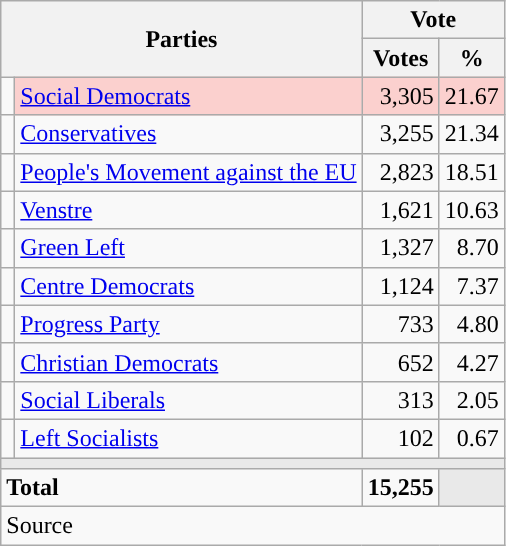<table class="wikitable" style="text-align:right;">
<tr>
<th style="text-align:centre;" rowspan="2" colspan="2" width="225">Parties</th>
<th colspan="3">Vote</th>
</tr>
<tr>
<th width="15">Votes</th>
<th width="15">%</th>
</tr>
<tr>
<td width="2" style="color:inherit;background:"></td>
<td bgcolor=#fbd0ce   align="left"><a href='#'>Social Democrats</a></td>
<td bgcolor=#fbd0ce>3,305</td>
<td bgcolor=#fbd0ce>21.67</td>
</tr>
<tr>
<td width="2" style="color:inherit;background:"></td>
<td align="left"><a href='#'>Conservatives</a></td>
<td>3,255</td>
<td>21.34</td>
</tr>
<tr>
<td width="2" style="color:inherit;background:"></td>
<td align="left"><a href='#'>People's Movement against the EU</a></td>
<td>2,823</td>
<td>18.51</td>
</tr>
<tr>
<td width="2" style="color:inherit;background:"></td>
<td align="left"><a href='#'>Venstre</a></td>
<td>1,621</td>
<td>10.63</td>
</tr>
<tr>
<td width="2" style="color:inherit;background:"></td>
<td align="left"><a href='#'>Green Left</a></td>
<td>1,327</td>
<td>8.70</td>
</tr>
<tr>
<td width="2" style="color:inherit;background:"></td>
<td align="left"><a href='#'>Centre Democrats</a></td>
<td>1,124</td>
<td>7.37</td>
</tr>
<tr>
<td width="2" style="color:inherit;background:"></td>
<td align="left"><a href='#'>Progress Party</a></td>
<td>733</td>
<td>4.80</td>
</tr>
<tr>
<td width="2" style="color:inherit;background:"></td>
<td align="left"><a href='#'>Christian Democrats</a></td>
<td>652</td>
<td>4.27</td>
</tr>
<tr>
<td width="2" style="color:inherit;background:"></td>
<td align="left"><a href='#'>Social Liberals</a></td>
<td>313</td>
<td>2.05</td>
</tr>
<tr>
<td width="2" style="color:inherit;background:"></td>
<td align="left"><a href='#'>Left Socialists</a></td>
<td>102</td>
<td>0.67</td>
</tr>
<tr>
<td colspan="7" bgcolor="#E9E9E9"></td>
</tr>
<tr>
<td align="left" colspan="2"><strong>Total</strong></td>
<td><strong>15,255</strong></td>
<td bgcolor="#E9E9E9" colspan="2"></td>
</tr>
<tr>
<td align="left" colspan="6">Source</td>
</tr>
</table>
